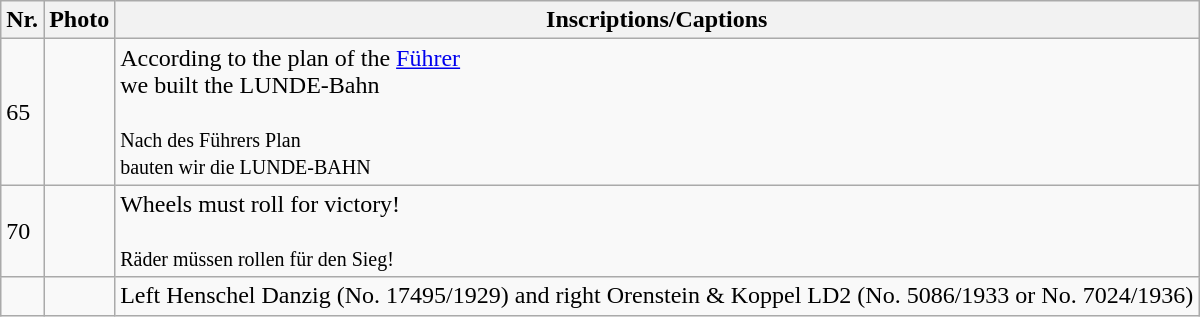<table class="wikitable">
<tr>
<th>Nr.</th>
<th>Photo</th>
<th>Inscriptions/Captions</th>
</tr>
<tr>
<td>65</td>
<td></td>
<td>According to the plan of the <a href='#'>Führer</a> <br> we built the LUNDE-Bahn<br><br><small>Nach des Führers Plan <br></small>
<small>bauten wir die LUNDE-BAHN</small></td>
</tr>
<tr>
<td>70</td>
<td></td>
<td>Wheels must roll for victory!<br><br><small>Räder müssen rollen für den Sieg!</small></td>
</tr>
<tr>
<td></td>
<td></td>
<td>Left Henschel Danzig (No. 17495/1929) and right Orenstein & Koppel LD2 (No. 5086/1933 or No. 7024/1936)</td>
</tr>
</table>
